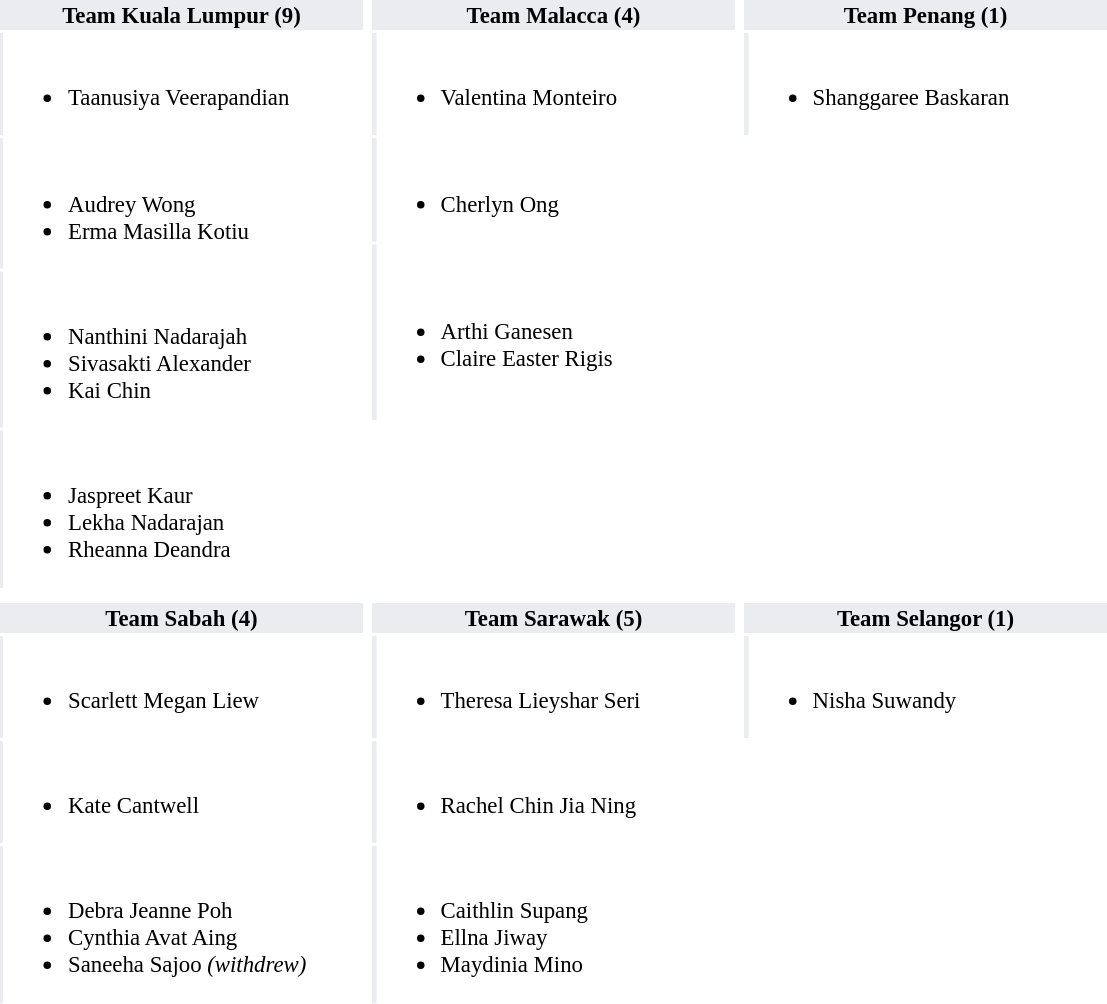<table style="font-size: 95%";>
<tr>
<th width=240px bgcolor=#eaecf0 colspan=2><span>Team Kuala Lumpur (9)</span></th>
<td rowspan=99></td>
<th width=240px bgcolor=#eaecf0 colspan=2><span>Team Malacca (4)</span></th>
<td rowspan=99></td>
<th width=240px bgcolor=#eaecf0 colspan=2><span>Team Penang (1)</span></th>
</tr>
<tr style="vertical-align: top;"|>
<th bgcolor=#eaecf0></th>
<td><br><ul><li>Taanusiya Veerapandian</li></ul></td>
<th bgcolor=#eaecf0></th>
<td><br><ul><li>Valentina Monteiro</li></ul></td>
<th bgcolor=#eaecf0></th>
<td><br><ul><li>Shanggaree Baskaran</li></ul></td>
</tr>
<tr>
<th bgcolor=#eaecf0 rowspan=2></th>
<td rowspan=2><br><ul><li>Audrey Wong</li><li>Erma Masilla Kotiu</li></ul></td>
<th bgcolor=#eaecf0></th>
<td><br><ul><li>Cherlyn Ong</li></ul></td>
</tr>
<tr>
<th bgcolor=#eaecf0 rowspan=2></th>
<td rowspan=2><br><ul><li>Arthi Ganesen</li><li>Claire Easter Rigis</li></ul></td>
</tr>
<tr>
<th bgcolor=#eaecf0 rowspan=2></th>
<td rowspan=2><br><ul><li>Nanthini Nadarajah</li><li>Sivasakti Alexander</li><li>Kai Chin</li></ul></td>
</tr>
<tr>
<td></td>
<td></td>
</tr>
<tr>
<th bgcolor=#eaecf0></th>
<td><br><ul><li>Jaspreet Kaur</li><li>Lekha Nadarajan</li><li>Rheanna Deandra</li></ul></td>
</tr>
<tr>
<td></td>
</tr>
<tr>
<td></td>
</tr>
<tr>
<th width=240px bgcolor=#eaecf0 colspan=2><span>Team Sabah (4)</span></th>
<th width=240px bgcolor=#eaecf0 colspan=2><span>Team Sarawak (5)</span></th>
<th width=240px bgcolor=#eaecf0 colspan=2><span>Team Selangor (1)</span></th>
</tr>
<tr style="vertical-align: top;"|>
<th bgcolor=#eaecf0></th>
<td><br><ul><li>Scarlett Megan Liew</li></ul></td>
<th bgcolor=#eaecf0></th>
<td><br><ul><li>Theresa Lieyshar Seri</li></ul></td>
<th bgcolor=#eaecf0></th>
<td><br><ul><li>Nisha Suwandy</li></ul></td>
</tr>
<tr>
<th bgcolor=#eaecf0></th>
<td><br><ul><li>Kate Cantwell</li></ul></td>
<th bgcolor=#eaecf0></th>
<td><br><ul><li>Rachel Chin Jia Ning</li></ul></td>
</tr>
<tr>
<th bgcolor=#eaecf0></th>
<td><br><ul><li>Debra Jeanne Poh</li><li>Cynthia Avat Aing</li><li>Saneeha Sajoo <em>(withdrew)</em></li></ul></td>
<th bgcolor=#eaecf0></th>
<td><br><ul><li>Caithlin Supang</li><li>Ellna Jiway</li><li>Maydinia Mino</li></ul></td>
</tr>
</table>
